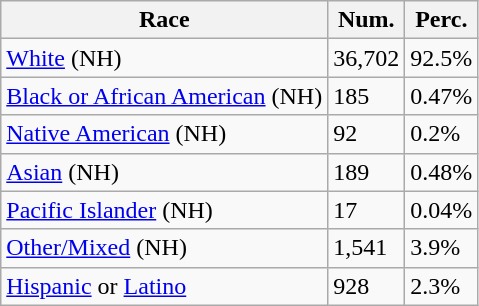<table class="wikitable">
<tr>
<th>Race</th>
<th>Num.</th>
<th>Perc.</th>
</tr>
<tr>
<td><a href='#'>White</a> (NH)</td>
<td>36,702</td>
<td>92.5%</td>
</tr>
<tr>
<td><a href='#'>Black or African American</a> (NH)</td>
<td>185</td>
<td>0.47%</td>
</tr>
<tr>
<td><a href='#'>Native American</a> (NH)</td>
<td>92</td>
<td>0.2%</td>
</tr>
<tr>
<td><a href='#'>Asian</a> (NH)</td>
<td>189</td>
<td>0.48%</td>
</tr>
<tr>
<td><a href='#'>Pacific Islander</a> (NH)</td>
<td>17</td>
<td>0.04%</td>
</tr>
<tr>
<td><a href='#'>Other/Mixed</a> (NH)</td>
<td>1,541</td>
<td>3.9%</td>
</tr>
<tr>
<td><a href='#'>Hispanic</a> or <a href='#'>Latino</a></td>
<td>928</td>
<td>2.3%</td>
</tr>
</table>
